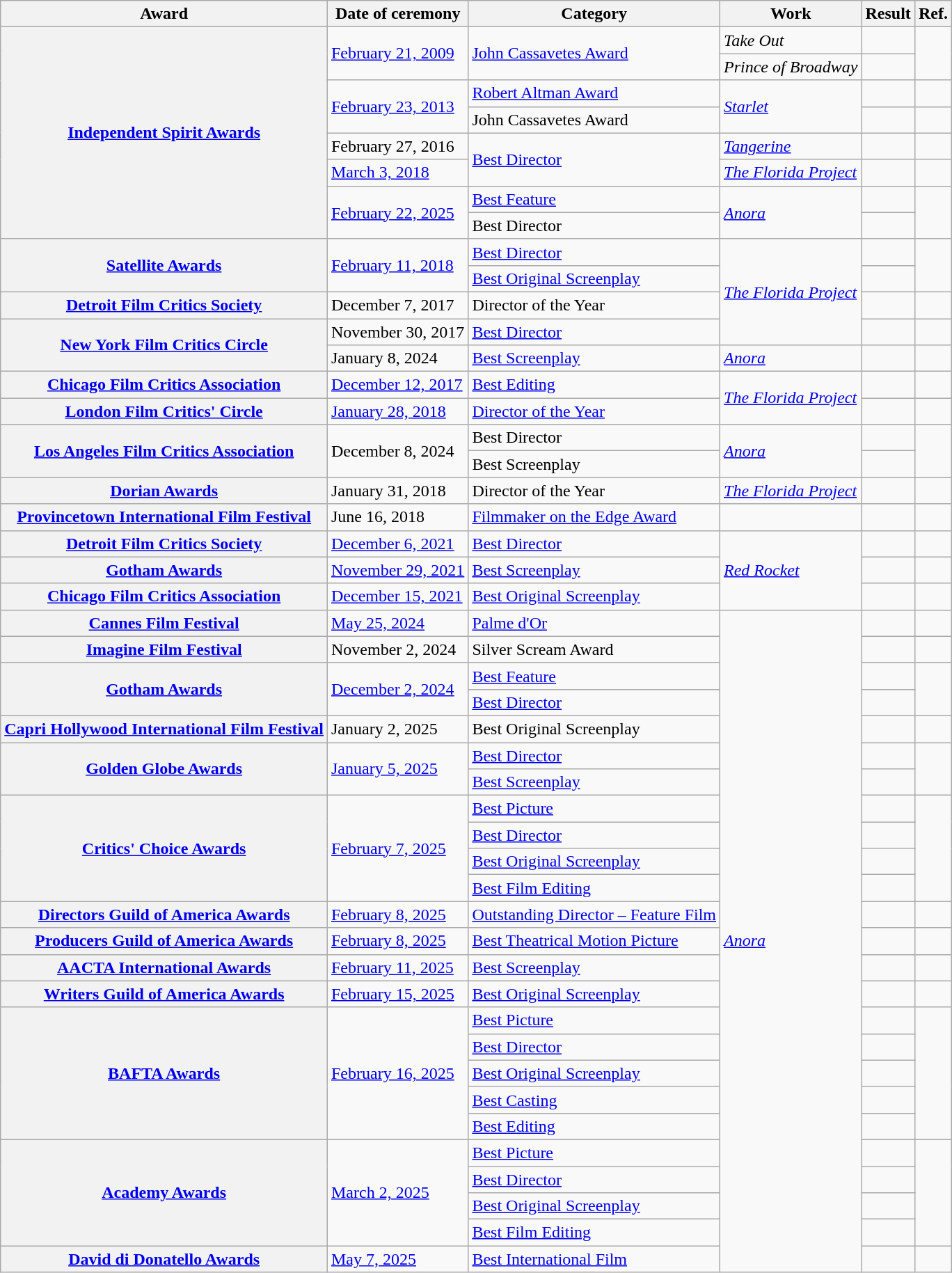<table class="wikitable plainrowheaders sortable">
<tr>
<th scope="col">Award</th>
<th scope="col">Date of ceremony</th>
<th scope="col">Category</th>
<th scope="col">Work</th>
<th scope="col">Result</th>
<th scope="col" class=unsortable>Ref.</th>
</tr>
<tr>
<th rowspan="8" scope="row"><a href='#'>Independent Spirit Awards</a></th>
<td rowspan="2"><a href='#'>February 21, 2009</a></td>
<td rowspan="2"><a href='#'>John Cassavetes Award</a></td>
<td><em>Take Out</em></td>
<td></td>
<td rowspan="2"></td>
</tr>
<tr>
<td><em>Prince of Broadway</em></td>
<td></td>
</tr>
<tr>
<td rowspan="2"><a href='#'>February 23, 2013</a></td>
<td><a href='#'>Robert Altman Award</a></td>
<td rowspan="2"><a href='#'><em>Starlet</em></a></td>
<td></td>
<td></td>
</tr>
<tr>
<td>John Cassavetes Award</td>
<td></td>
<td></td>
</tr>
<tr>
<td>February 27, 2016</td>
<td rowspan="2"><a href='#'>Best Director</a></td>
<td><a href='#'><em>Tangerine</em></a></td>
<td></td>
<td></td>
</tr>
<tr>
<td><a href='#'>March 3, 2018</a></td>
<td><em><a href='#'>The Florida Project</a></em></td>
<td></td>
<td></td>
</tr>
<tr>
<td rowspan="2"><a href='#'>February 22, 2025</a></td>
<td><a href='#'>Best Feature</a></td>
<td rowspan="2"><em><a href='#'>Anora</a></em></td>
<td></td>
<td rowspan="2"></td>
</tr>
<tr>
<td>Best Director</td>
<td></td>
</tr>
<tr>
<th rowspan="2" scope="row"><a href='#'>Satellite Awards</a></th>
<td rowspan="2"><a href='#'>February 11, 2018</a></td>
<td><a href='#'>Best Director</a></td>
<td rowspan="4"><em><a href='#'>The Florida Project</a></em></td>
<td></td>
<td rowspan="2"></td>
</tr>
<tr>
<td><a href='#'>Best Original Screenplay</a></td>
<td></td>
</tr>
<tr>
<th scope="row"><a href='#'>Detroit Film Critics Society</a></th>
<td>December 7, 2017</td>
<td>Director of the Year</td>
<td></td>
<td></td>
</tr>
<tr>
<th rowspan="2" scope="row"><a href='#'>New York Film Critics Circle</a></th>
<td>November 30, 2017</td>
<td><a href='#'>Best Director</a></td>
<td></td>
<td></td>
</tr>
<tr>
<td>January 8, 2024</td>
<td><a href='#'>Best Screenplay</a></td>
<td><em><a href='#'>Anora</a></em></td>
<td></td>
<td></td>
</tr>
<tr>
<th scope="row"><a href='#'>Chicago Film Critics Association</a></th>
<td><a href='#'>December 12, 2017</a></td>
<td><a href='#'>Best Editing</a></td>
<td rowspan="2"><em><a href='#'>The Florida Project</a></em></td>
<td></td>
<td></td>
</tr>
<tr>
<th scope="row"><a href='#'>London Film Critics' Circle</a></th>
<td><a href='#'>January 28, 2018</a></td>
<td><a href='#'>Director of the Year</a></td>
<td></td>
<td></td>
</tr>
<tr>
<th rowspan="2" scope="row"><a href='#'>Los Angeles Film Critics Association</a></th>
<td rowspan="2">December 8, 2024</td>
<td>Best Director</td>
<td rowspan="2"><em><a href='#'>Anora</a></em></td>
<td></td>
<td rowspan="2"></td>
</tr>
<tr>
<td>Best Screenplay</td>
<td></td>
</tr>
<tr>
<th scope="row"><a href='#'>Dorian Awards</a></th>
<td>January 31, 2018</td>
<td>Director of the Year</td>
<td><em><a href='#'>The Florida Project</a></em></td>
<td></td>
<td></td>
</tr>
<tr>
<th scope="row"><a href='#'>Provincetown International Film Festival</a></th>
<td>June 16, 2018</td>
<td><a href='#'>Filmmaker on the Edge Award</a></td>
<td></td>
<td></td>
<td></td>
</tr>
<tr>
<th scope="row"><a href='#'>Detroit Film Critics Society</a></th>
<td><a href='#'>December 6, 2021</a></td>
<td><a href='#'>Best Director</a></td>
<td rowspan="3"><em><a href='#'>Red Rocket</a></em></td>
<td></td>
<td></td>
</tr>
<tr>
<th scope="row"><a href='#'>Gotham Awards</a></th>
<td><a href='#'>November 29, 2021</a></td>
<td><a href='#'>Best Screenplay</a></td>
<td></td>
<td></td>
</tr>
<tr>
<th scope="row"><a href='#'>Chicago Film Critics Association</a></th>
<td><a href='#'>December 15, 2021</a></td>
<td><a href='#'>Best Original Screenplay</a></td>
<td></td>
<td></td>
</tr>
<tr>
<th scope="row"><a href='#'>Cannes Film Festival</a></th>
<td><a href='#'>May 25, 2024</a></td>
<td><a href='#'>Palme d'Or</a></td>
<td rowspan="25"><em><a href='#'>Anora</a></em></td>
<td></td>
<td></td>
</tr>
<tr>
<th scope="row"><a href='#'>Imagine Film Festival</a></th>
<td>November 2, 2024</td>
<td>Silver Scream Award</td>
<td></td>
<td></td>
</tr>
<tr>
<th rowspan="2" scope="row"><a href='#'>Gotham Awards</a></th>
<td rowspan="2"><a href='#'>December 2, 2024</a></td>
<td><a href='#'>Best Feature</a></td>
<td></td>
<td rowspan="2"></td>
</tr>
<tr>
<td><a href='#'>Best Director</a></td>
<td></td>
</tr>
<tr>
<th scope="row"><a href='#'>Capri Hollywood International Film Festival</a></th>
<td>January 2, 2025</td>
<td>Best Original Screenplay</td>
<td></td>
<td></td>
</tr>
<tr>
<th rowspan="2" scope="row"><a href='#'>Golden Globe Awards</a></th>
<td rowspan="2"><a href='#'>January 5, 2025</a></td>
<td><a href='#'>Best Director</a></td>
<td></td>
<td rowspan="2"></td>
</tr>
<tr>
<td><a href='#'>Best Screenplay</a></td>
<td></td>
</tr>
<tr>
<th rowspan="4" scope="row"><a href='#'>Critics' Choice Awards</a></th>
<td rowspan="4"><a href='#'>February 7, 2025</a></td>
<td><a href='#'>Best Picture</a></td>
<td></td>
<td rowspan="4"></td>
</tr>
<tr>
<td><a href='#'>Best Director</a></td>
<td></td>
</tr>
<tr>
<td><a href='#'>Best Original Screenplay</a></td>
<td></td>
</tr>
<tr>
<td><a href='#'>Best Film Editing</a></td>
<td></td>
</tr>
<tr>
<th scope="row"><a href='#'>Directors Guild of America Awards</a></th>
<td><a href='#'>February 8, 2025</a></td>
<td><a href='#'>Outstanding Director – Feature Film</a></td>
<td></td>
<td></td>
</tr>
<tr>
<th scope="row"><a href='#'>Producers Guild of America Awards</a></th>
<td><a href='#'>February 8, 2025</a></td>
<td><a href='#'>Best Theatrical Motion Picture</a></td>
<td></td>
<td></td>
</tr>
<tr>
<th scope="row"><a href='#'>AACTA International Awards</a></th>
<td><a href='#'>February 11, 2025</a></td>
<td><a href='#'>Best Screenplay</a></td>
<td></td>
<td></td>
</tr>
<tr>
<th scope="row"><a href='#'>Writers Guild of America Awards</a></th>
<td><a href='#'>February 15, 2025</a></td>
<td><a href='#'>Best Original Screenplay</a></td>
<td></td>
<td></td>
</tr>
<tr>
<th rowspan="5" scope="row"><a href='#'>BAFTA Awards</a></th>
<td rowspan="5"><a href='#'>February 16, 2025</a></td>
<td scope="row"><a href='#'>Best Picture</a></td>
<td></td>
<td rowspan="5"></td>
</tr>
<tr>
<td scope="row"><a href='#'>Best Director</a></td>
<td></td>
</tr>
<tr>
<td><a href='#'>Best Original Screenplay</a></td>
<td></td>
</tr>
<tr>
<td><a href='#'>Best Casting</a></td>
<td></td>
</tr>
<tr>
<td><a href='#'>Best Editing</a></td>
<td></td>
</tr>
<tr>
<th rowspan="4" scope="row"><a href='#'>Academy Awards</a></th>
<td rowspan="4"><a href='#'>March 2, 2025</a></td>
<td scope="row"><a href='#'>Best Picture</a></td>
<td></td>
<td rowspan="4"></td>
</tr>
<tr>
<td><a href='#'>Best Director</a></td>
<td></td>
</tr>
<tr>
<td><a href='#'>Best Original Screenplay</a></td>
<td></td>
</tr>
<tr>
<td><a href='#'>Best Film Editing</a></td>
<td></td>
</tr>
<tr>
<th rowspan="4" scope="row"><a href='#'>David di Donatello Awards</a></th>
<td><a href='#'>May 7, 2025</a></td>
<td><a href='#'>Best International Film</a></td>
<td></td>
<td></td>
</tr>
</table>
